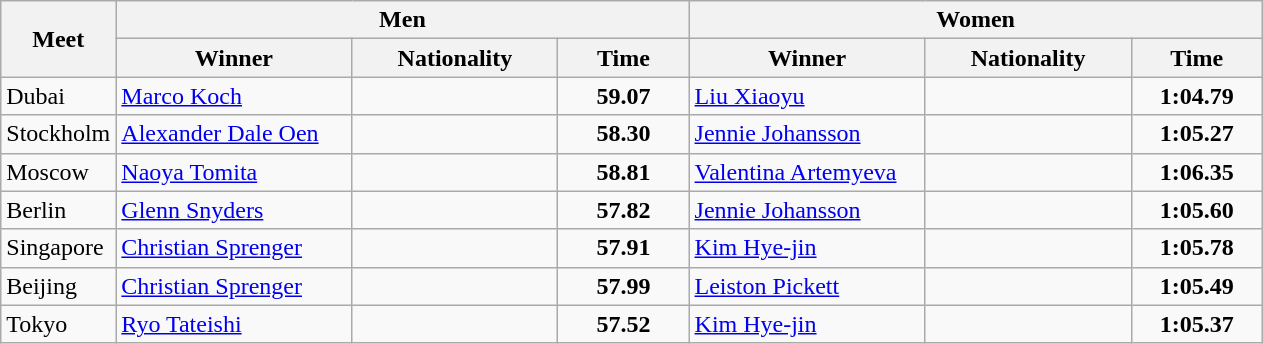<table class="wikitable">
<tr>
<th rowspan="2">Meet</th>
<th colspan="3">Men</th>
<th colspan="3">Women</th>
</tr>
<tr>
<th width=150>Winner</th>
<th width=130>Nationality</th>
<th width=80>Time</th>
<th width=150>Winner</th>
<th width=130>Nationality</th>
<th width=80>Time</th>
</tr>
<tr>
<td>Dubai</td>
<td><a href='#'>Marco Koch</a></td>
<td></td>
<td align=center><strong>59.07</strong></td>
<td><a href='#'>Liu Xiaoyu</a></td>
<td></td>
<td align=center><strong>1:04.79</strong></td>
</tr>
<tr>
<td>Stockholm</td>
<td><a href='#'>Alexander Dale Oen</a></td>
<td></td>
<td align=center><strong>58.30</strong></td>
<td><a href='#'>Jennie Johansson</a></td>
<td></td>
<td align=center><strong>1:05.27</strong></td>
</tr>
<tr>
<td>Moscow</td>
<td><a href='#'>Naoya Tomita</a></td>
<td></td>
<td align=center><strong>58.81</strong></td>
<td><a href='#'>Valentina Artemyeva</a></td>
<td></td>
<td align=center><strong>1:06.35</strong></td>
</tr>
<tr>
<td>Berlin</td>
<td><a href='#'>Glenn Snyders</a></td>
<td></td>
<td align=center><strong>57.82</strong></td>
<td><a href='#'>Jennie Johansson</a></td>
<td></td>
<td align=center><strong>1:05.60</strong></td>
</tr>
<tr>
<td>Singapore</td>
<td><a href='#'>Christian Sprenger</a></td>
<td></td>
<td align=center><strong>57.91</strong></td>
<td><a href='#'>Kim Hye-jin</a></td>
<td></td>
<td align=center><strong>1:05.78</strong></td>
</tr>
<tr>
<td>Beijing</td>
<td><a href='#'>Christian Sprenger</a></td>
<td></td>
<td align=center><strong>57.99</strong></td>
<td><a href='#'>Leiston Pickett</a></td>
<td></td>
<td align=center><strong>1:05.49</strong></td>
</tr>
<tr>
<td>Tokyo</td>
<td><a href='#'>Ryo Tateishi</a></td>
<td></td>
<td align=center><strong>57.52</strong></td>
<td><a href='#'>Kim Hye-jin</a></td>
<td></td>
<td align=center><strong>1:05.37</strong></td>
</tr>
</table>
